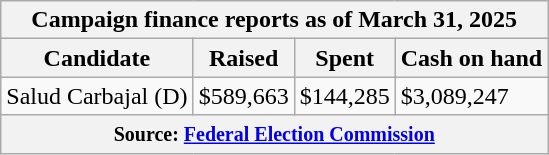<table class="wikitable sortable">
<tr>
<th colspan=4>Campaign finance reports as of March 31, 2025</th>
</tr>
<tr style="text-align:center;">
<th>Candidate</th>
<th>Raised</th>
<th>Spent</th>
<th>Cash on hand</th>
</tr>
<tr>
<td>Salud Carbajal (D)</td>
<td>$589,663</td>
<td>$144,285</td>
<td>$3,089,247</td>
</tr>
<tr>
<th colspan="4"><small>Source: <a href='#'>Federal Election Commission</a></small></th>
</tr>
</table>
